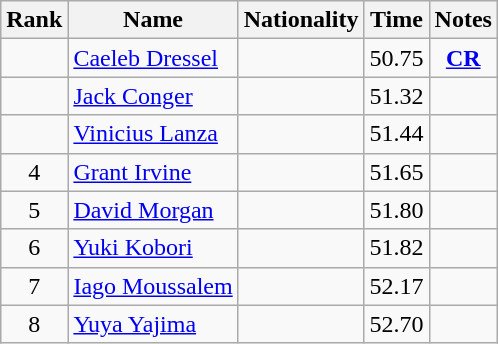<table class="wikitable sortable" style="text-align:center">
<tr>
<th>Rank</th>
<th>Name</th>
<th>Nationality</th>
<th>Time</th>
<th>Notes</th>
</tr>
<tr>
<td></td>
<td align=left><a href='#'>Caeleb Dressel</a></td>
<td align=left></td>
<td>50.75</td>
<td><strong><a href='#'>CR</a></strong></td>
</tr>
<tr>
<td></td>
<td align=left><a href='#'>Jack Conger</a></td>
<td align=left></td>
<td>51.32</td>
<td></td>
</tr>
<tr>
<td></td>
<td align=left><a href='#'>Vinicius Lanza</a></td>
<td align=left></td>
<td>51.44</td>
<td></td>
</tr>
<tr>
<td>4</td>
<td align=left><a href='#'>Grant Irvine</a></td>
<td align=left></td>
<td>51.65</td>
<td></td>
</tr>
<tr>
<td>5</td>
<td align=left><a href='#'>David Morgan</a></td>
<td align=left></td>
<td>51.80</td>
<td></td>
</tr>
<tr>
<td>6</td>
<td align=left><a href='#'>Yuki Kobori</a></td>
<td align=left></td>
<td>51.82</td>
<td></td>
</tr>
<tr>
<td>7</td>
<td align=left><a href='#'>Iago Moussalem</a></td>
<td align=left></td>
<td>52.17</td>
<td></td>
</tr>
<tr>
<td>8</td>
<td align=left><a href='#'>Yuya Yajima</a></td>
<td align=left></td>
<td>52.70</td>
<td></td>
</tr>
</table>
